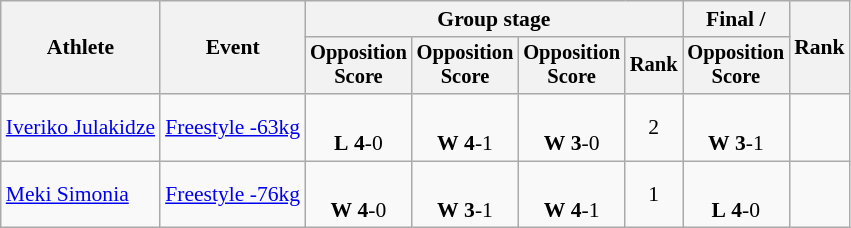<table class="wikitable" style="font-size:90%">
<tr>
<th rowspan=2>Athlete</th>
<th rowspan=2>Event</th>
<th colspan=4>Group stage</th>
<th>Final / </th>
<th rowspan=2>Rank</th>
</tr>
<tr style="font-size:95%">
<th>Opposition<br>Score</th>
<th>Opposition<br>Score</th>
<th>Opposition<br>Score</th>
<th>Rank</th>
<th>Opposition<br>Score</th>
</tr>
<tr align=center>
<td align=left><a href='#'>Iveriko Julakidze</a></td>
<td align=left><a href='#'>Freestyle -63kg</a></td>
<td> <br> <strong>L</strong> <strong>4</strong>-0  <sup></sup></td>
<td> <br> <strong>W</strong> <strong>4</strong>-1 <sup></sup></td>
<td> <br> <strong>W</strong> <strong>3</strong>-0 <sup></sup></td>
<td>2 </td>
<td> <br> <strong>W</strong> <strong>3</strong>-1 <sup></sup></td>
<td></td>
</tr>
<tr align=center>
<td align=left><a href='#'>Meki Simonia</a></td>
<td align=left><a href='#'>Freestyle -76kg</a></td>
<td> <br> <strong>W</strong> <strong>4</strong>-0 <sup></sup></td>
<td> <br> <strong>W</strong> <strong>3</strong>-1 <sup></sup></td>
<td> <br> <strong>W</strong> <strong>4</strong>-1  <sup></sup></td>
<td>1 </td>
<td> <br> <strong>L</strong> <strong>4</strong>-0 <sup></sup></td>
<td></td>
</tr>
</table>
